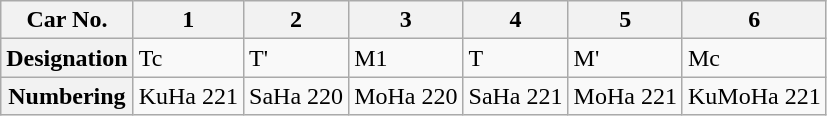<table class="wikitable">
<tr>
<th>Car No.</th>
<th>1</th>
<th>2</th>
<th>3</th>
<th>4</th>
<th>5</th>
<th>6</th>
</tr>
<tr>
<th>Designation</th>
<td>Tc</td>
<td>T'</td>
<td>M1</td>
<td>T</td>
<td>M'</td>
<td>Mc</td>
</tr>
<tr>
<th>Numbering</th>
<td>KuHa 221</td>
<td>SaHa 220</td>
<td>MoHa 220</td>
<td>SaHa 221</td>
<td>MoHa 221</td>
<td>KuMoHa 221</td>
</tr>
</table>
